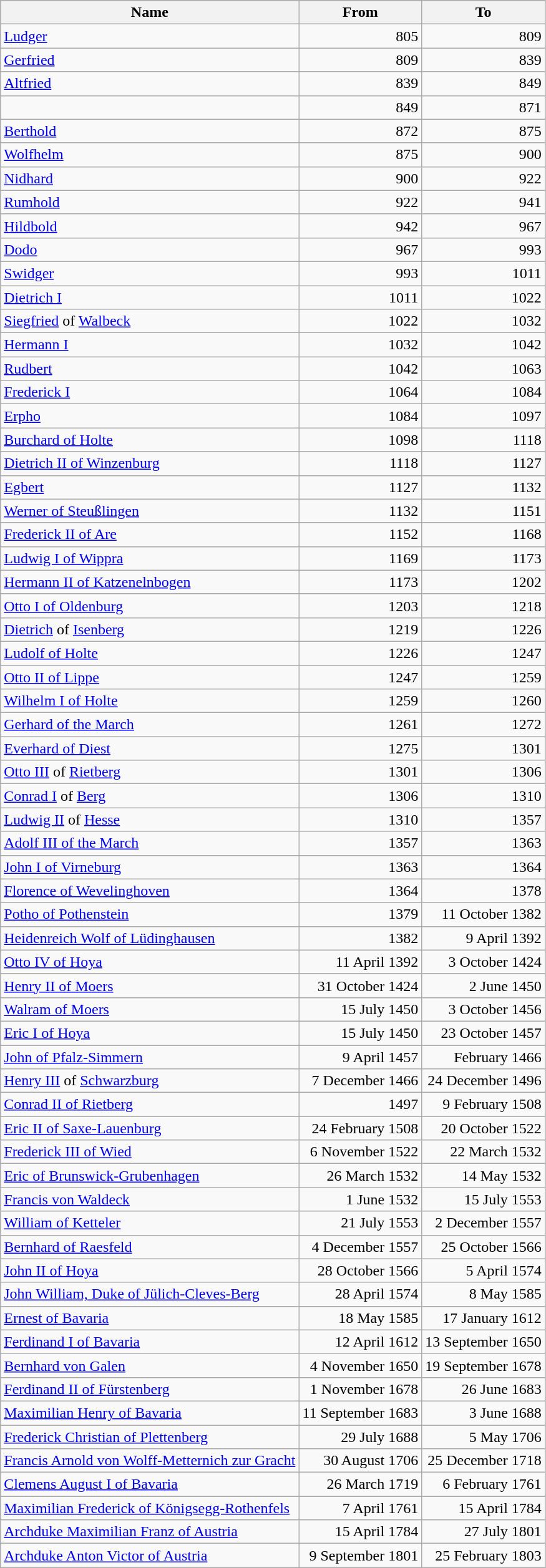<table class="wikitable">
<tr>
<th bgcolor="silver">Name</th>
<th bgcolor="silver">From</th>
<th bgcolor="silver">To</th>
</tr>
<tr>
<td><a href='#'>Ludger</a></td>
<td align="right">805</td>
<td align="right">809</td>
</tr>
<tr>
<td><a href='#'>Gerfried</a></td>
<td align="right">809</td>
<td align="right">839</td>
</tr>
<tr>
<td><a href='#'>Altfried</a></td>
<td align="right">839</td>
<td align="right">849</td>
</tr>
<tr>
<td></td>
<td align="right">849</td>
<td align="right">871</td>
</tr>
<tr>
<td><a href='#'>Berthold</a></td>
<td align="right">872</td>
<td align="right">875</td>
</tr>
<tr>
<td><a href='#'>Wolfhelm</a></td>
<td align="right">875</td>
<td align="right">900</td>
</tr>
<tr>
<td><a href='#'>Nidhard</a></td>
<td align="right">900</td>
<td align="right">922</td>
</tr>
<tr>
<td><a href='#'>Rumhold</a></td>
<td align="right">922</td>
<td align="right">941</td>
</tr>
<tr>
<td><a href='#'>Hildbold</a></td>
<td align="right">942</td>
<td align="right">967</td>
</tr>
<tr>
<td><a href='#'>Dodo</a></td>
<td align="right">967</td>
<td align="right">993</td>
</tr>
<tr>
<td><a href='#'>Swidger</a></td>
<td align="right">993</td>
<td align="right">1011</td>
</tr>
<tr>
<td><a href='#'>Dietrich I</a></td>
<td align="right">1011</td>
<td align="right">1022</td>
</tr>
<tr>
<td><a href='#'>Siegfried</a> of <a href='#'>Walbeck</a></td>
<td align="right">1022</td>
<td align="right">1032</td>
</tr>
<tr>
<td><a href='#'>Hermann I</a></td>
<td align="right">1032</td>
<td align="right">1042</td>
</tr>
<tr>
<td><a href='#'>Rudbert</a></td>
<td align="right">1042</td>
<td align="right">1063</td>
</tr>
<tr>
<td><a href='#'>Frederick I</a></td>
<td align="right">1064</td>
<td align="right">1084</td>
</tr>
<tr>
<td><a href='#'>Erpho</a></td>
<td align="right">1084</td>
<td align="right">1097</td>
</tr>
<tr>
<td><a href='#'>Burchard of Holte</a></td>
<td align="right">1098</td>
<td align="right">1118</td>
</tr>
<tr>
<td><a href='#'>Dietrich II of Winzenburg</a></td>
<td align="right">1118</td>
<td align="right">1127</td>
</tr>
<tr>
<td><a href='#'>Egbert</a></td>
<td align="right">1127</td>
<td align="right">1132</td>
</tr>
<tr>
<td><a href='#'>Werner of Steußlingen</a></td>
<td align="right">1132</td>
<td align="right">1151</td>
</tr>
<tr>
<td><a href='#'>Frederick II of Are</a></td>
<td align="right">1152</td>
<td align="right">1168</td>
</tr>
<tr>
<td><a href='#'>Ludwig I of Wippra</a></td>
<td align="right">1169</td>
<td align="right">1173</td>
</tr>
<tr>
<td><a href='#'>Hermann II of Katzenelnbogen</a></td>
<td align="right">1173</td>
<td align="right">1202</td>
</tr>
<tr>
<td><a href='#'>Otto I of Oldenburg</a></td>
<td align="right">1203</td>
<td align="right">1218</td>
</tr>
<tr>
<td><a href='#'>Dietrich</a> of <a href='#'>Isenberg</a></td>
<td align="right">1219</td>
<td align="right">1226</td>
</tr>
<tr>
<td><a href='#'>Ludolf of Holte</a></td>
<td align="right">1226</td>
<td align="right">1247</td>
</tr>
<tr>
<td><a href='#'>Otto II of Lippe</a></td>
<td align="right">1247</td>
<td align="right">1259</td>
</tr>
<tr>
<td><a href='#'>Wilhelm I of Holte</a></td>
<td align="right">1259</td>
<td align="right">1260</td>
</tr>
<tr>
<td><a href='#'>Gerhard of the March</a></td>
<td align="right">1261</td>
<td align="right">1272</td>
</tr>
<tr>
<td><a href='#'>Everhard of Diest</a></td>
<td align="right">1275</td>
<td align="right">1301</td>
</tr>
<tr>
<td><a href='#'>Otto III</a> of <a href='#'>Rietberg</a></td>
<td align="right">1301</td>
<td align="right">1306</td>
</tr>
<tr>
<td><a href='#'>Conrad I</a> of <a href='#'>Berg</a></td>
<td align="right">1306</td>
<td align="right">1310</td>
</tr>
<tr>
<td><a href='#'>Ludwig II</a> of <a href='#'>Hesse</a></td>
<td align="right">1310</td>
<td align="right">1357</td>
</tr>
<tr>
<td><a href='#'>Adolf III of the March</a></td>
<td align="right">1357</td>
<td align="right">1363</td>
</tr>
<tr>
<td><a href='#'>John I of Virneburg</a></td>
<td align="right">1363</td>
<td align="right">1364</td>
</tr>
<tr>
<td><a href='#'>Florence of Wevelinghoven</a></td>
<td align="right">1364</td>
<td align="right">1378</td>
</tr>
<tr>
<td><a href='#'>Potho of Pothenstein</a></td>
<td align="right">1379</td>
<td align="right">11 October 1382</td>
</tr>
<tr>
<td><a href='#'>Heidenreich Wolf of Lüdinghausen</a></td>
<td align="right">1382</td>
<td align="right">9 April 1392</td>
</tr>
<tr>
<td><a href='#'>Otto IV of Hoya</a></td>
<td align="right">11 April 1392</td>
<td align="right">3 October 1424</td>
</tr>
<tr>
<td><a href='#'>Henry II of Moers</a></td>
<td align="right">31 October 1424</td>
<td align="right">2 June 1450</td>
</tr>
<tr>
<td><a href='#'>Walram of Moers</a></td>
<td align="right">15 July 1450</td>
<td align="right">3 October 1456</td>
</tr>
<tr>
<td><a href='#'>Eric I of Hoya</a></td>
<td align="right">15 July 1450</td>
<td align="right">23 October 1457</td>
</tr>
<tr>
<td><a href='#'>John of Pfalz-Simmern</a></td>
<td align="right">9 April 1457</td>
<td align="right">February 1466</td>
</tr>
<tr>
<td><a href='#'>Henry III</a> of <a href='#'>Schwarzburg</a></td>
<td align="right">7 December 1466</td>
<td align="right">24 December 1496</td>
</tr>
<tr>
<td><a href='#'>Conrad II of Rietberg</a></td>
<td align="right">1497</td>
<td align="right">9 February 1508</td>
</tr>
<tr>
<td><a href='#'>Eric II of Saxe-Lauenburg</a></td>
<td align="right">24 February 1508</td>
<td align="right">20 October 1522</td>
</tr>
<tr>
<td><a href='#'>Frederick III of Wied</a></td>
<td align="right">6 November 1522</td>
<td align="right">22 March 1532</td>
</tr>
<tr>
<td><a href='#'>Eric of Brunswick-Grubenhagen</a></td>
<td align="right">26 March 1532</td>
<td align="right">14 May 1532</td>
</tr>
<tr>
<td><a href='#'>Francis von Waldeck</a></td>
<td align="right">1 June 1532</td>
<td align="right">15 July 1553</td>
</tr>
<tr>
<td><a href='#'>William of Ketteler</a></td>
<td align="right">21 July 1553</td>
<td align="right">2 December 1557</td>
</tr>
<tr>
<td><a href='#'>Bernhard of Raesfeld</a></td>
<td align="right">4 December 1557</td>
<td align="right">25 October 1566</td>
</tr>
<tr>
<td><a href='#'>John II of Hoya</a></td>
<td align="right">28 October 1566</td>
<td align="right">5 April 1574</td>
</tr>
<tr>
<td><a href='#'>John William, Duke of Jülich-Cleves-Berg</a></td>
<td align="right">28 April 1574</td>
<td align="right">8 May 1585</td>
</tr>
<tr>
<td><a href='#'>Ernest of Bavaria</a></td>
<td align="right">18 May 1585</td>
<td align="right">17 January 1612</td>
</tr>
<tr>
<td><a href='#'>Ferdinand I of Bavaria</a></td>
<td align="right">12 April 1612</td>
<td align="right">13 September 1650</td>
</tr>
<tr>
<td><a href='#'>Bernhard von Galen</a></td>
<td align="right">4 November 1650</td>
<td align="right">19 September 1678</td>
</tr>
<tr>
<td><a href='#'>Ferdinand II of Fürstenberg</a></td>
<td align="right">1 November 1678</td>
<td align="right">26 June 1683</td>
</tr>
<tr>
<td><a href='#'>Maximilian Henry of Bavaria</a></td>
<td align="right">11 September 1683</td>
<td align="right">3 June 1688</td>
</tr>
<tr>
<td><a href='#'>Frederick Christian of Plettenberg</a></td>
<td align="right">29 July 1688</td>
<td align="right">5 May 1706</td>
</tr>
<tr>
<td><a href='#'>Francis Arnold von Wolff-Metternich zur Gracht</a></td>
<td align="right">30 August 1706</td>
<td align="right">25 December 1718</td>
</tr>
<tr>
<td><a href='#'>Clemens August I of Bavaria</a></td>
<td align="right">26 March 1719</td>
<td align="right">6 February 1761</td>
</tr>
<tr>
<td><a href='#'>Maximilian Frederick of Königsegg-Rothenfels</a></td>
<td align="right">7 April 1761</td>
<td align="right">15 April 1784</td>
</tr>
<tr>
<td><a href='#'>Archduke Maximilian Franz of Austria</a></td>
<td align="right">15 April 1784</td>
<td align="right">27 July 1801</td>
</tr>
<tr>
<td><a href='#'>Archduke Anton Victor of Austria</a></td>
<td align="right">9 September 1801</td>
<td align="right">25 February 1803</td>
</tr>
</table>
